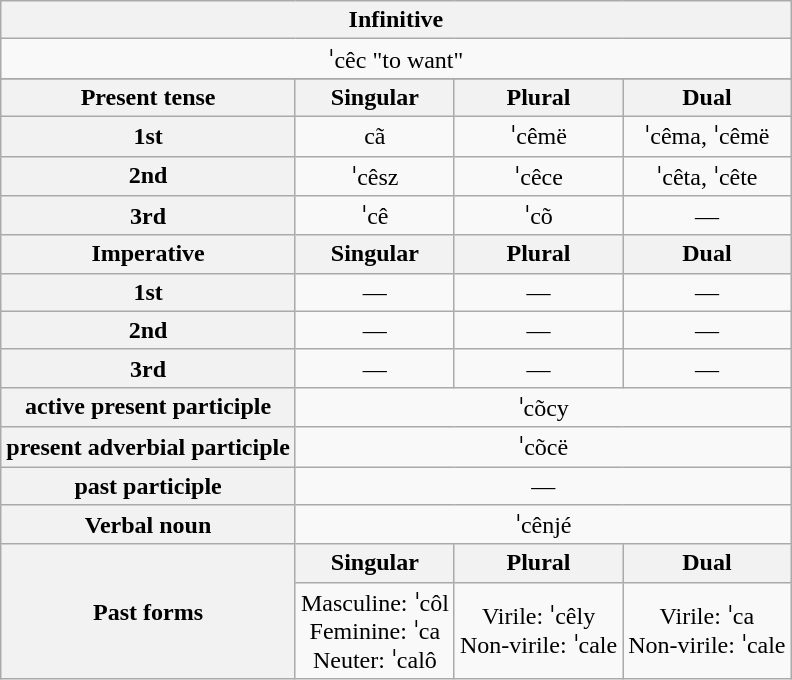<table class="wikitable" style="text-align:center;">
<tr>
<th colspan="4">Infinitive</th>
</tr>
<tr>
<td colspan="4">ˈcêc "to want"</td>
</tr>
<tr>
</tr>
<tr>
<th>Present tense</th>
<th>Singular</th>
<th>Plural</th>
<th>Dual</th>
</tr>
<tr>
<th>1st</th>
<td>cã</td>
<td>ˈcêmë</td>
<td>ˈcêma, ˈcêmë</td>
</tr>
<tr>
<th>2nd</th>
<td>ˈcêsz</td>
<td>ˈcêce</td>
<td>ˈcêta, ˈcête</td>
</tr>
<tr>
<th>3rd</th>
<td>ˈcê</td>
<td>ˈcõ</td>
<td>—</td>
</tr>
<tr>
<th>Imperative</th>
<th>Singular</th>
<th>Plural</th>
<th>Dual</th>
</tr>
<tr>
<th>1st</th>
<td>—</td>
<td>—</td>
<td>—</td>
</tr>
<tr>
<th>2nd</th>
<td>—</td>
<td>—</td>
<td>—</td>
</tr>
<tr>
<th>3rd</th>
<td>—</td>
<td>—</td>
<td>—</td>
</tr>
<tr>
<th>active present participle</th>
<td colspan="3">ˈcõcy</td>
</tr>
<tr>
<th>present adverbial participle</th>
<td colspan="3">ˈcõcë</td>
</tr>
<tr>
<th>past participle</th>
<td colspan="3">—</td>
</tr>
<tr>
<th>Verbal noun</th>
<td colspan="3">ˈcênjé</td>
</tr>
<tr>
<th rowspan="2">Past forms</th>
<th>Singular</th>
<th>Plural</th>
<th>Dual</th>
</tr>
<tr>
<td>Masculine: ˈcôl<br>Feminine: ˈca<br>Neuter: ˈcalô</td>
<td>Virile: ˈcêly<br>Non-virile: ˈcale</td>
<td>Virile: ˈca<br>Non-virile: ˈcale</td>
</tr>
</table>
